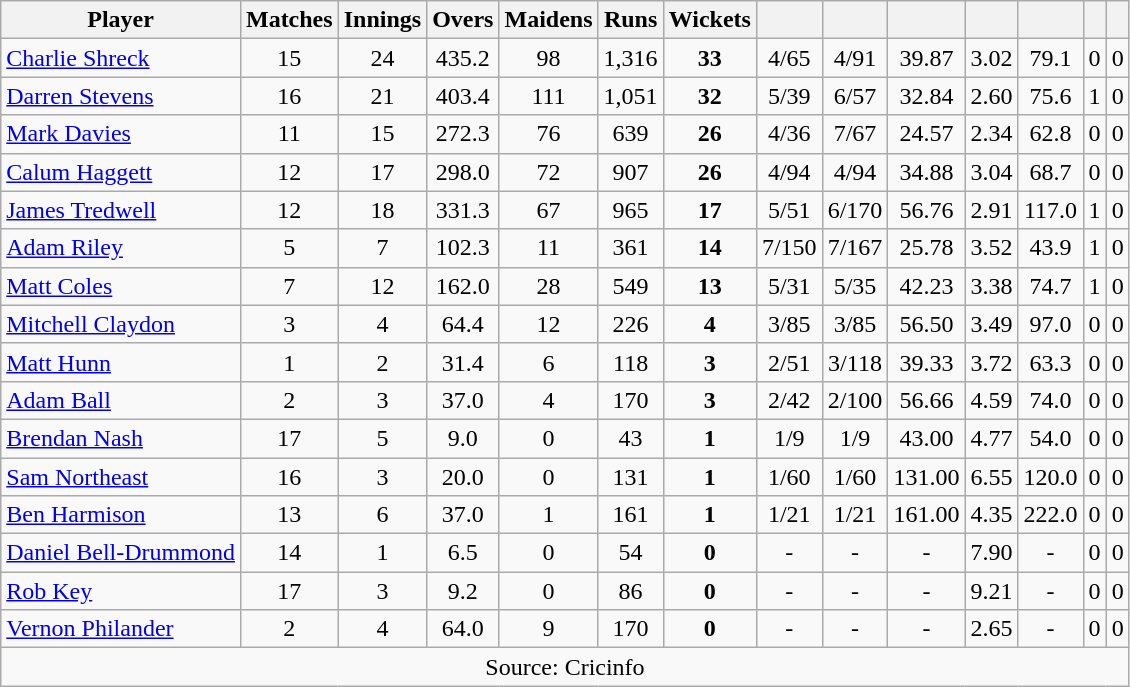<table class="wikitable" style="text-align:center">
<tr>
<th>Player</th>
<th>Matches</th>
<th>Innings</th>
<th>Overs</th>
<th>Maidens</th>
<th>Runs</th>
<th>Wickets</th>
<th></th>
<th></th>
<th></th>
<th></th>
<th></th>
<th></th>
<th></th>
</tr>
<tr>
<td align="left"><a href='#'>Charlie Shreck</a></td>
<td>15</td>
<td>24</td>
<td>435.2</td>
<td>98</td>
<td>1,316</td>
<td><strong>33</strong></td>
<td>4/65</td>
<td>4/91</td>
<td>39.87</td>
<td>3.02</td>
<td>79.1</td>
<td>0</td>
<td>0</td>
</tr>
<tr>
<td align="left"><a href='#'>Darren Stevens</a></td>
<td>16</td>
<td>21</td>
<td>403.4</td>
<td>111</td>
<td>1,051</td>
<td><strong>32</strong></td>
<td>5/39</td>
<td>6/57</td>
<td>32.84</td>
<td>2.60</td>
<td>75.6</td>
<td>1</td>
<td>0</td>
</tr>
<tr>
<td align="left"><a href='#'>Mark Davies</a></td>
<td>11</td>
<td>15</td>
<td>272.3</td>
<td>76</td>
<td>639</td>
<td><strong>26</strong></td>
<td>4/36</td>
<td>7/67</td>
<td>24.57</td>
<td>2.34</td>
<td>62.8</td>
<td>0</td>
<td>0</td>
</tr>
<tr>
<td align="left"><a href='#'>Calum Haggett</a></td>
<td>12</td>
<td>17</td>
<td>298.0</td>
<td>72</td>
<td>907</td>
<td><strong>26</strong></td>
<td>4/94</td>
<td>4/94</td>
<td>34.88</td>
<td>3.04</td>
<td>68.7</td>
<td>0</td>
<td>0</td>
</tr>
<tr>
<td align="left"><a href='#'>James Tredwell</a></td>
<td>12</td>
<td>18</td>
<td>331.3</td>
<td>67</td>
<td>965</td>
<td><strong>17</strong></td>
<td>5/51</td>
<td>6/170</td>
<td>56.76</td>
<td>2.91</td>
<td>117.0</td>
<td>1</td>
<td>0</td>
</tr>
<tr>
<td align="left"><a href='#'>Adam Riley</a></td>
<td>5</td>
<td>7</td>
<td>102.3</td>
<td>11</td>
<td>361</td>
<td><strong>14</strong></td>
<td>7/150</td>
<td>7/167</td>
<td>25.78</td>
<td>3.52</td>
<td>43.9</td>
<td>1</td>
<td>0</td>
</tr>
<tr>
<td align="left"><a href='#'>Matt Coles</a></td>
<td>7</td>
<td>12</td>
<td>162.0</td>
<td>28</td>
<td>549</td>
<td><strong>13</strong></td>
<td>5/31</td>
<td>5/35</td>
<td>42.23</td>
<td>3.38</td>
<td>74.7</td>
<td>1</td>
<td>0</td>
</tr>
<tr>
<td align="left"><a href='#'>Mitchell Claydon</a></td>
<td>3</td>
<td>4</td>
<td>64.4</td>
<td>12</td>
<td>226</td>
<td><strong>4</strong></td>
<td>3/85</td>
<td>3/85</td>
<td>56.50</td>
<td>3.49</td>
<td>97.0</td>
<td>0</td>
<td>0</td>
</tr>
<tr>
<td align="left"><a href='#'>Matt Hunn</a></td>
<td>1</td>
<td>2</td>
<td>31.4</td>
<td>6</td>
<td>118</td>
<td><strong>3</strong></td>
<td>2/51</td>
<td>3/118</td>
<td>39.33</td>
<td>3.72</td>
<td>63.3</td>
<td>0</td>
<td>0</td>
</tr>
<tr>
<td align="left"><a href='#'>Adam Ball</a></td>
<td>2</td>
<td>3</td>
<td>37.0</td>
<td>4</td>
<td>170</td>
<td><strong>3</strong></td>
<td>2/42</td>
<td>2/100</td>
<td>56.66</td>
<td>4.59</td>
<td>74.0</td>
<td>0</td>
<td>0</td>
</tr>
<tr>
<td align="left"><a href='#'>Brendan Nash</a></td>
<td>17</td>
<td>5</td>
<td>9.0</td>
<td>0</td>
<td>43</td>
<td><strong>1</strong></td>
<td>1/9</td>
<td>1/9</td>
<td>43.00</td>
<td>4.77</td>
<td>54.0</td>
<td>0</td>
<td>0</td>
</tr>
<tr>
<td align="left"><a href='#'>Sam Northeast</a></td>
<td>16</td>
<td>3</td>
<td>20.0</td>
<td>0</td>
<td>131</td>
<td><strong>1</strong></td>
<td>1/60</td>
<td>1/60</td>
<td>131.00</td>
<td>6.55</td>
<td>120.0</td>
<td>0</td>
<td>0</td>
</tr>
<tr>
<td align="left"><a href='#'>Ben Harmison</a></td>
<td>13</td>
<td>6</td>
<td>37.0</td>
<td>1</td>
<td>161</td>
<td><strong>1</strong></td>
<td>1/21</td>
<td>1/21</td>
<td>161.00</td>
<td>4.35</td>
<td>222.0</td>
<td>0</td>
<td>0</td>
</tr>
<tr>
<td align="left"><a href='#'>Daniel Bell-Drummond</a></td>
<td>14</td>
<td>1</td>
<td>6.5</td>
<td>0</td>
<td>54</td>
<td><strong>0</strong></td>
<td>-</td>
<td>-</td>
<td>-</td>
<td>7.90</td>
<td>-</td>
<td>0</td>
<td>0</td>
</tr>
<tr>
<td align="left"><a href='#'>Rob Key</a></td>
<td>17</td>
<td>3</td>
<td>9.2</td>
<td>0</td>
<td>86</td>
<td><strong>0</strong></td>
<td>-</td>
<td>-</td>
<td>-</td>
<td>9.21</td>
<td>-</td>
<td>0</td>
<td>0</td>
</tr>
<tr>
<td align="left"><a href='#'>Vernon Philander</a></td>
<td>2</td>
<td>4</td>
<td>64.0</td>
<td>9</td>
<td>170</td>
<td><strong>0</strong></td>
<td>-</td>
<td>-</td>
<td>-</td>
<td>2.65</td>
<td>-</td>
<td>0</td>
<td>0</td>
</tr>
<tr>
<td colspan="14">Source: Cricinfo</td>
</tr>
</table>
